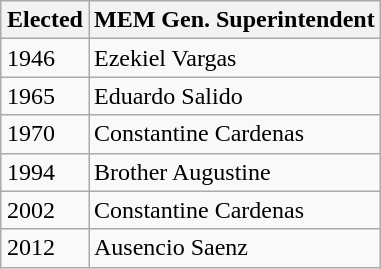<table class="wikitable" style="float:right">
<tr>
<th>Elected</th>
<th>MEM Gen. Superintendent</th>
</tr>
<tr>
<td>1946</td>
<td>Ezekiel Vargas</td>
</tr>
<tr>
<td>1965</td>
<td>Eduardo Salido</td>
</tr>
<tr>
<td>1970</td>
<td>Constantine Cardenas</td>
</tr>
<tr>
<td>1994</td>
<td>Brother Augustine</td>
</tr>
<tr>
<td>2002</td>
<td>Constantine Cardenas</td>
</tr>
<tr>
<td>2012</td>
<td>Ausencio Saenz</td>
</tr>
</table>
